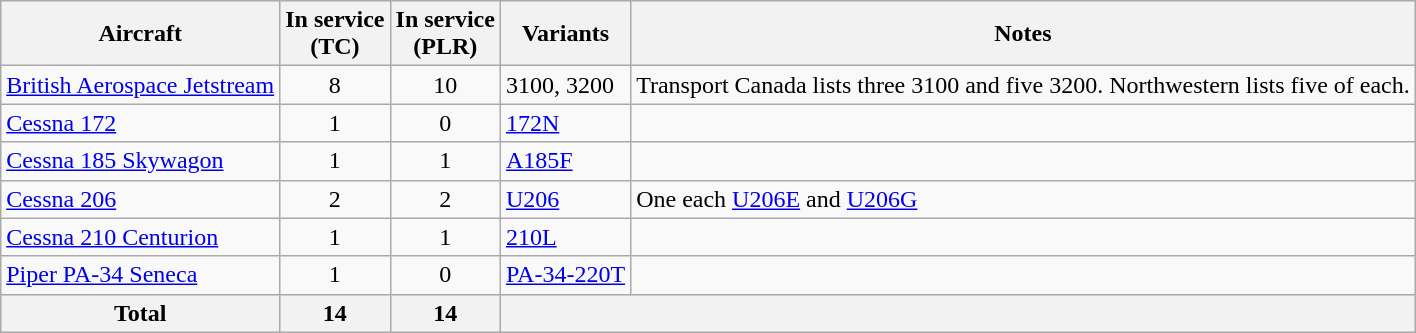<table class="wikitable" style="margin:1em auto; border-collapse:collapse">
<tr>
<th>Aircraft</th>
<th>In service <br>(TC)</th>
<th>In service <br>(PLR)</th>
<th>Variants</th>
<th>Notes</th>
</tr>
<tr>
<td><a href='#'>British Aerospace Jetstream</a></td>
<td align=center>8</td>
<td align=center>10</td>
<td>3100, 3200</td>
<td>Transport Canada lists three 3100 and five 3200. Northwestern lists five of each.</td>
</tr>
<tr>
<td><a href='#'>Cessna 172</a></td>
<td align=center>1</td>
<td align=center>0</td>
<td><a href='#'>172N</a></td>
</tr>
<tr>
<td><a href='#'>Cessna 185 Skywagon</a></td>
<td align=center>1</td>
<td align=center>1</td>
<td><a href='#'>A185F</a></td>
<td></td>
</tr>
<tr>
<td><a href='#'>Cessna 206</a></td>
<td align=center>2</td>
<td align=center>2</td>
<td><a href='#'>U206</a></td>
<td>One each <a href='#'>U206E</a> and <a href='#'>U206G</a></td>
</tr>
<tr>
<td><a href='#'>Cessna 210 Centurion</a></td>
<td align=center>1</td>
<td align=center>1</td>
<td><a href='#'>210L</a></td>
<td></td>
</tr>
<tr>
<td><a href='#'>Piper PA-34 Seneca</a></td>
<td align=center>1</td>
<td align=center>0</td>
<td><a href='#'>PA-34-220T</a></td>
<td></td>
</tr>
<tr>
<th>Total</th>
<th>14</th>
<th>14</th>
<th colspan="2"></th>
</tr>
</table>
